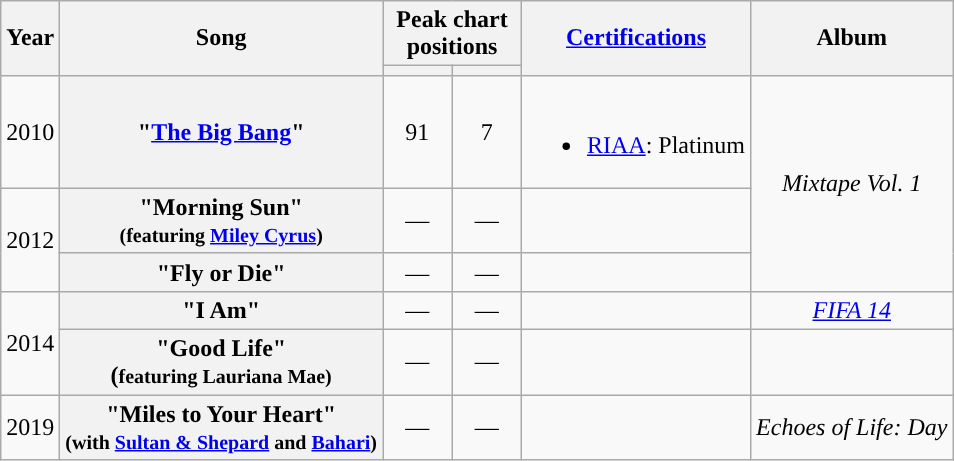<table class="wikitable plainrowheaders" style=text-align:center;>
<tr>
<th rowspan="2">Year</th>
<th rowspan="2">Song</th>
<th colspan="2">Peak chart <br>positions</th>
<th rowspan="2"><a href='#'>Certifications</a></th>
<th rowspan="2">Album</th>
</tr>
<tr style="font-size:smaller;">
<th style="width:3em;"></th>
<th style="width:3em;"></th>
</tr>
<tr>
<td>2010</td>
<th scope="row">"<a href='#'>The Big Bang</a>"</th>
<td>91</td>
<td>7</td>
<td><br><ul><li><a href='#'>RIAA</a>: Platinum</li></ul></td>
<td rowspan="3"><em>Mixtape Vol. 1</em></td>
</tr>
<tr>
<td rowspan="2">2012</td>
<th scope="row">"Morning Sun"<br><small>(featuring <a href='#'>Miley Cyrus</a>)</small></th>
<td>—</td>
<td>—</td>
<td></td>
</tr>
<tr>
<th scope="row">"Fly or Die"</th>
<td>—</td>
<td>—</td>
<td></td>
</tr>
<tr>
<td rowspan="2">2014</td>
<th scope="row">"I Am" </th>
<td>—</td>
<td>—</td>
<td></td>
<td><em><a href='#'>FIFA 14</a></em></td>
</tr>
<tr>
<th scope="row">"Good Life" <br> (<small>featuring Lauriana Mae)</small></th>
<td>—</td>
<td>—</td>
<td></td>
<td></td>
</tr>
<tr>
<td>2019</td>
<th scope="row">"Miles to Your Heart" <br><small>(with <a href='#'>Sultan & Shepard</a> and <a href='#'>Bahari</a>)</small></th>
<td>—</td>
<td>—</td>
<td></td>
<td><em>Echoes of Life: Day</em></td>
</tr>
</table>
